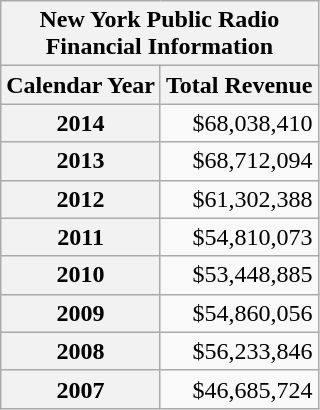<table class="wikitable">
<tr>
<th colspan="2">New York Public Radio<br>Financial Information</th>
</tr>
<tr>
<th>Calendar Year</th>
<th>Total Revenue</th>
</tr>
<tr>
<th>2014</th>
<td align=right>$68,038,410</td>
</tr>
<tr>
<th>2013</th>
<td align=right>$68,712,094</td>
</tr>
<tr>
<th>2012</th>
<td align=right>$61,302,388</td>
</tr>
<tr>
<th>2011</th>
<td align=right>$54,810,073</td>
</tr>
<tr>
<th>2010</th>
<td align=right>$53,448,885</td>
</tr>
<tr>
<th>2009</th>
<td align=right>$54,860,056</td>
</tr>
<tr>
<th>2008</th>
<td align=right>$56,233,846</td>
</tr>
<tr>
<th>2007</th>
<td align=right>$46,685,724</td>
</tr>
</table>
